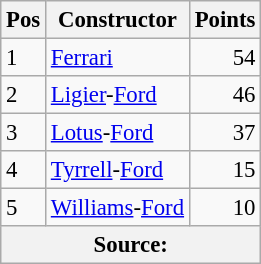<table class="wikitable" style="font-size: 95%;">
<tr>
<th>Pos</th>
<th>Constructor</th>
<th>Points</th>
</tr>
<tr>
<td>1</td>
<td> <a href='#'>Ferrari</a></td>
<td align="right">54</td>
</tr>
<tr>
<td>2</td>
<td> <a href='#'>Ligier</a>-<a href='#'>Ford</a></td>
<td align="right">46</td>
</tr>
<tr>
<td>3</td>
<td> <a href='#'>Lotus</a>-<a href='#'>Ford</a></td>
<td align="right">37</td>
</tr>
<tr>
<td>4</td>
<td> <a href='#'>Tyrrell</a>-<a href='#'>Ford</a></td>
<td align="right">15</td>
</tr>
<tr>
<td>5</td>
<td> <a href='#'>Williams</a>-<a href='#'>Ford</a></td>
<td align="right">10</td>
</tr>
<tr>
<th colspan=4>Source: </th>
</tr>
</table>
